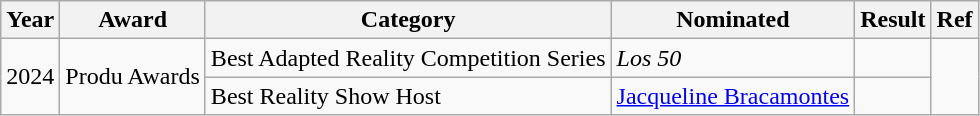<table class="wikitable plainrowheaders">
<tr>
<th scope="col">Year</th>
<th scope="col">Award</th>
<th scope="col">Category</th>
<th scope="col">Nominated</th>
<th scope="col">Result</th>
<th scope="col">Ref</th>
</tr>
<tr>
<td rowspan=2>2024</td>
<td rowspan=2>Produ Awards</td>
<td>Best Adapted Reality Competition Series</td>
<td><em>Los 50</em></td>
<td></td>
<td align="center" rowspan=2></td>
</tr>
<tr>
<td>Best Reality Show Host</td>
<td><a href='#'>Jacqueline Bracamontes</a></td>
<td></td>
</tr>
</table>
